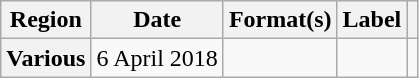<table class="wikitable plainrowheaders">
<tr>
<th scope="col">Region</th>
<th scope="col">Date</th>
<th scope="col">Format(s)</th>
<th scope="col">Label</th>
<th scope="col"></th>
</tr>
<tr>
<th scope="row">Various</th>
<td>6 April 2018</td>
<td></td>
<td></td>
<td></td>
</tr>
</table>
